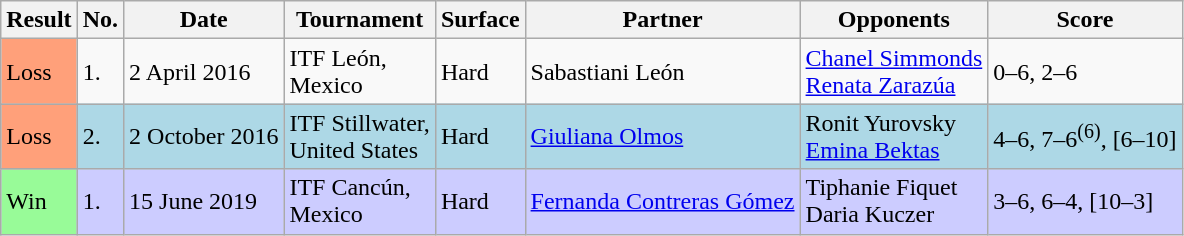<table class="sortable wikitable">
<tr>
<th>Result</th>
<th class="unsortable">No.</th>
<th>Date</th>
<th>Tournament</th>
<th>Surface</th>
<th>Partner</th>
<th>Opponents</th>
<th class="unsortable">Score</th>
</tr>
<tr>
<td style="background:#ffa07a;">Loss</td>
<td>1.</td>
<td>2 April 2016</td>
<td>ITF León, <br>Mexico</td>
<td>Hard</td>
<td> Sabastiani León</td>
<td> <a href='#'>Chanel Simmonds</a> <br>  <a href='#'>Renata Zarazúa</a></td>
<td>0–6, 2–6</td>
</tr>
<tr style="background:lightblue;">
<td style="background:#ffa07a;">Loss</td>
<td>2.</td>
<td>2 October 2016</td>
<td>ITF Stillwater, <br>United States</td>
<td>Hard</td>
<td> <a href='#'>Giuliana Olmos</a></td>
<td> Ronit Yurovsky <br>  <a href='#'>Emina Bektas</a></td>
<td>4–6, 7–6<sup>(6)</sup>, [6–10]</td>
</tr>
<tr style="background:#ccccff;">
<td style="background:#98fb98;">Win</td>
<td>1.</td>
<td>15 June 2019</td>
<td>ITF Cancún, <br>Mexico</td>
<td>Hard</td>
<td> <a href='#'>Fernanda Contreras Gómez</a></td>
<td> Tiphanie Fiquet <br>  Daria Kuczer</td>
<td>3–6, 6–4, [10–3]</td>
</tr>
</table>
